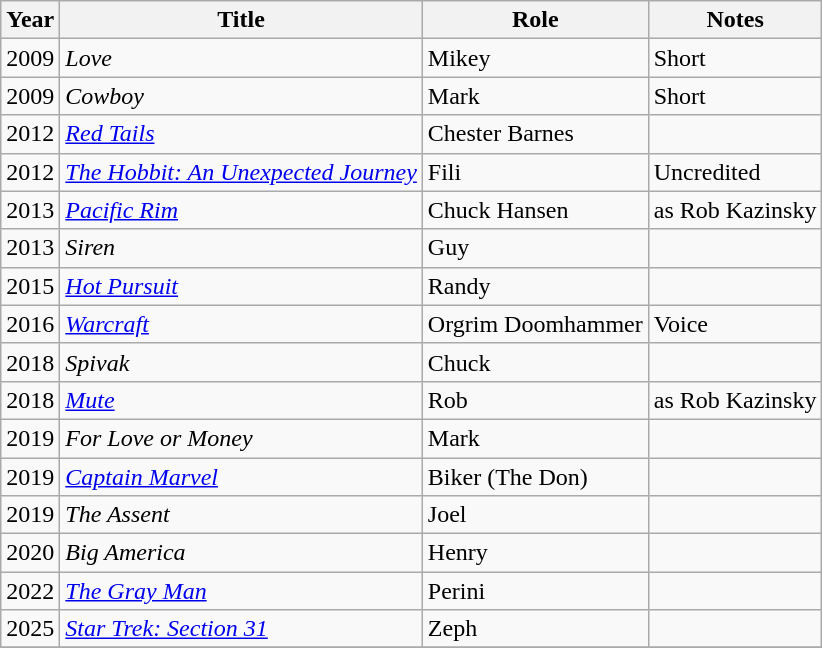<table class = "wikitable sortable">
<tr>
<th>Year</th>
<th>Title</th>
<th>Role</th>
<th class = "unsortable">Notes</th>
</tr>
<tr>
<td>2009</td>
<td><em>Love</em></td>
<td>Mikey</td>
<td>Short</td>
</tr>
<tr>
<td>2009</td>
<td><em>Cowboy</em></td>
<td>Mark</td>
<td>Short</td>
</tr>
<tr>
<td>2012</td>
<td><em><a href='#'>Red Tails</a></em></td>
<td>Chester Barnes</td>
<td></td>
</tr>
<tr>
<td>2012</td>
<td><em><a href='#'>The Hobbit: An Unexpected Journey</a></em></td>
<td>Fili</td>
<td>Uncredited</td>
</tr>
<tr>
<td>2013</td>
<td><em><a href='#'>Pacific Rim</a></em></td>
<td>Chuck Hansen</td>
<td>as Rob Kazinsky</td>
</tr>
<tr>
<td>2013</td>
<td><em>Siren</em></td>
<td>Guy</td>
<td></td>
</tr>
<tr>
<td>2015</td>
<td><em><a href='#'>Hot Pursuit</a></em></td>
<td>Randy</td>
<td></td>
</tr>
<tr>
<td>2016</td>
<td><em><a href='#'>Warcraft</a></em></td>
<td>Orgrim Doomhammer</td>
<td>Voice</td>
</tr>
<tr>
<td>2018</td>
<td><em>Spivak</em></td>
<td>Chuck</td>
<td></td>
</tr>
<tr>
<td>2018</td>
<td><em><a href='#'>Mute</a></em></td>
<td>Rob</td>
<td>as Rob Kazinsky</td>
</tr>
<tr>
<td>2019</td>
<td><em>For Love or Money</em></td>
<td>Mark</td>
<td></td>
</tr>
<tr>
<td>2019</td>
<td><em><a href='#'>Captain Marvel</a></em></td>
<td>Biker (The Don)</td>
<td></td>
</tr>
<tr>
<td>2019</td>
<td><em>The Assent</em></td>
<td>Joel</td>
<td></td>
</tr>
<tr>
<td>2020</td>
<td><em>Big America</em></td>
<td>Henry</td>
<td></td>
</tr>
<tr>
<td>2022</td>
<td><em><a href='#'>The Gray Man</a></em></td>
<td>Perini</td>
<td></td>
</tr>
<tr>
<td>2025</td>
<td><em><a href='#'>Star Trek: Section 31</a></em></td>
<td>Zeph</td>
<td></td>
</tr>
<tr>
</tr>
</table>
